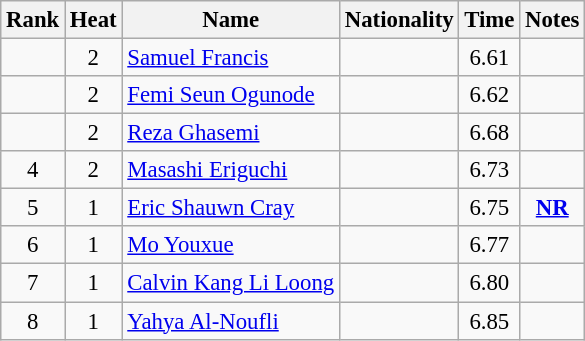<table class="wikitable sortable" style="text-align:center;font-size:95%">
<tr>
<th>Rank</th>
<th>Heat</th>
<th>Name</th>
<th>Nationality</th>
<th>Time</th>
<th>Notes</th>
</tr>
<tr>
<td></td>
<td>2</td>
<td align=left><a href='#'>Samuel Francis</a></td>
<td align=left></td>
<td>6.61</td>
<td></td>
</tr>
<tr>
<td></td>
<td>2</td>
<td align=left><a href='#'>Femi Seun Ogunode</a></td>
<td align=left></td>
<td>6.62</td>
<td></td>
</tr>
<tr>
<td></td>
<td>2</td>
<td align=left><a href='#'>Reza Ghasemi</a></td>
<td align=left></td>
<td>6.68</td>
<td></td>
</tr>
<tr>
<td>4</td>
<td>2</td>
<td align=left><a href='#'>Masashi Eriguchi</a></td>
<td align=left></td>
<td>6.73</td>
<td></td>
</tr>
<tr>
<td>5</td>
<td>1</td>
<td align=left><a href='#'>Eric Shauwn Cray</a></td>
<td align=left></td>
<td>6.75</td>
<td><strong><a href='#'>NR</a></strong></td>
</tr>
<tr>
<td>6</td>
<td>1</td>
<td align=left><a href='#'>Mo Youxue</a></td>
<td align=left></td>
<td>6.77</td>
<td></td>
</tr>
<tr>
<td>7</td>
<td>1</td>
<td align=left><a href='#'>Calvin Kang Li Loong</a></td>
<td align=left></td>
<td>6.80</td>
<td></td>
</tr>
<tr>
<td>8</td>
<td>1</td>
<td align=left><a href='#'>Yahya Al-Noufli</a></td>
<td align=left></td>
<td>6.85</td>
<td></td>
</tr>
</table>
